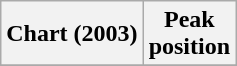<table class="wikitable sortable plainrowheaders">
<tr>
<th scope="col">Chart (2003)</th>
<th scope="col">Peak<br>position</th>
</tr>
<tr>
</tr>
</table>
